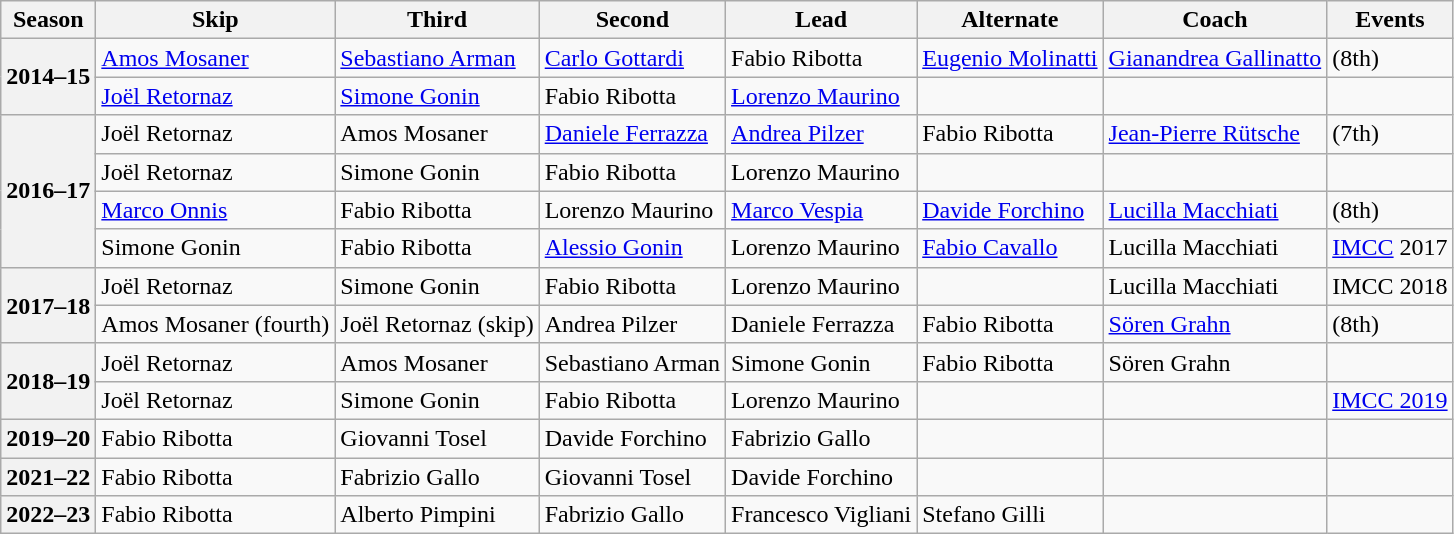<table class="wikitable">
<tr>
<th scope="col">Season</th>
<th scope="col">Skip</th>
<th scope="col">Third</th>
<th scope="col">Second</th>
<th scope="col">Lead</th>
<th scope="col">Alternate</th>
<th scope="col">Coach</th>
<th scope="col">Events</th>
</tr>
<tr>
<th scope="row" rowspan=2>2014–15</th>
<td><a href='#'>Amos Mosaner</a></td>
<td><a href='#'>Sebastiano Arman</a></td>
<td><a href='#'>Carlo Gottardi</a></td>
<td>Fabio Ribotta</td>
<td><a href='#'>Eugenio Molinatti</a></td>
<td><a href='#'>Gianandrea Gallinatto</a></td>
<td> (8th)</td>
</tr>
<tr>
<td><a href='#'>Joël Retornaz</a></td>
<td><a href='#'>Simone Gonin</a></td>
<td>Fabio Ribotta</td>
<td><a href='#'>Lorenzo Maurino</a></td>
<td></td>
<td></td>
<td></td>
</tr>
<tr>
<th scope="row" rowspan=4>2016–17</th>
<td>Joël Retornaz</td>
<td>Amos Mosaner</td>
<td><a href='#'>Daniele Ferrazza</a></td>
<td><a href='#'>Andrea Pilzer</a></td>
<td>Fabio Ribotta</td>
<td><a href='#'>Jean-Pierre Rütsche</a></td>
<td> (7th)</td>
</tr>
<tr>
<td>Joël Retornaz</td>
<td>Simone Gonin</td>
<td>Fabio Ribotta</td>
<td>Lorenzo Maurino</td>
<td></td>
<td></td>
<td></td>
</tr>
<tr>
<td><a href='#'>Marco Onnis</a></td>
<td>Fabio Ribotta</td>
<td>Lorenzo Maurino</td>
<td><a href='#'>Marco Vespia</a></td>
<td><a href='#'>Davide Forchino</a></td>
<td><a href='#'>Lucilla Macchiati</a></td>
<td> (8th)</td>
</tr>
<tr>
<td>Simone Gonin</td>
<td>Fabio Ribotta</td>
<td><a href='#'>Alessio Gonin</a></td>
<td>Lorenzo Maurino</td>
<td><a href='#'>Fabio Cavallo</a></td>
<td>Lucilla Macchiati</td>
<td><a href='#'>IMCC</a> 2017 </td>
</tr>
<tr>
<th scope="row" rowspan=2>2017–18</th>
<td>Joël Retornaz</td>
<td>Simone Gonin</td>
<td>Fabio Ribotta</td>
<td>Lorenzo Maurino</td>
<td></td>
<td>Lucilla Macchiati</td>
<td>IMCC 2018 </td>
</tr>
<tr>
<td>Amos Mosaner (fourth)</td>
<td>Joël Retornaz (skip)</td>
<td>Andrea Pilzer</td>
<td>Daniele Ferrazza</td>
<td>Fabio Ribotta</td>
<td><a href='#'>Sören Grahn</a></td>
<td> (8th)</td>
</tr>
<tr>
<th scope="row" rowspan=2>2018–19</th>
<td>Joël Retornaz</td>
<td>Amos Mosaner</td>
<td>Sebastiano Arman</td>
<td>Simone Gonin</td>
<td>Fabio Ribotta</td>
<td>Sören Grahn</td>
<td> </td>
</tr>
<tr>
<td>Joël Retornaz</td>
<td>Simone Gonin</td>
<td>Fabio Ribotta</td>
<td>Lorenzo Maurino</td>
<td></td>
<td></td>
<td><a href='#'>IMCC 2019</a> </td>
</tr>
<tr>
<th scope="row">2019–20</th>
<td>Fabio Ribotta</td>
<td>Giovanni Tosel</td>
<td>Davide Forchino</td>
<td>Fabrizio Gallo</td>
<td></td>
<td></td>
<td></td>
</tr>
<tr>
<th scope="row">2021–22</th>
<td>Fabio Ribotta</td>
<td>Fabrizio Gallo</td>
<td>Giovanni Tosel</td>
<td>Davide Forchino</td>
<td></td>
<td></td>
<td></td>
</tr>
<tr>
<th scope="row">2022–23</th>
<td>Fabio Ribotta</td>
<td>Alberto Pimpini</td>
<td>Fabrizio Gallo</td>
<td>Francesco Vigliani</td>
<td>Stefano Gilli</td>
<td></td>
<td></td>
</tr>
</table>
